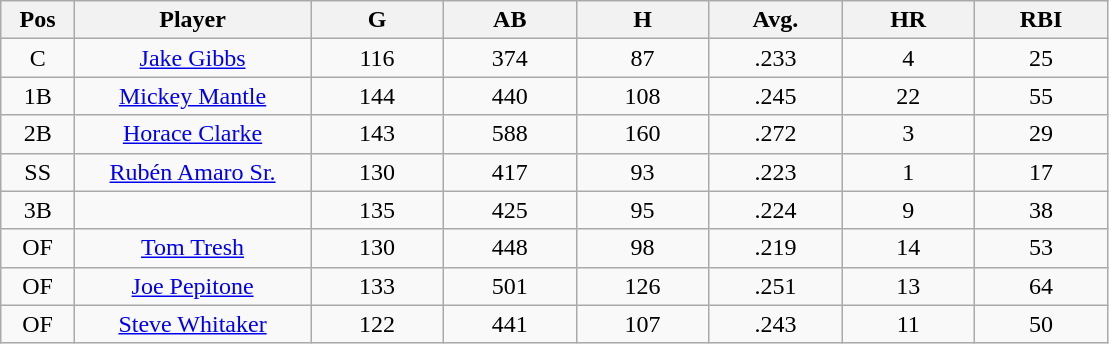<table class="wikitable sortable">
<tr>
<th bgcolor="#DDDDFF" width="5%">Pos</th>
<th bgcolor="#DDDDFF" width="16%">Player</th>
<th bgcolor="#DDDDFF" width="9%">G</th>
<th bgcolor="#DDDDFF" width="9%">AB</th>
<th bgcolor="#DDDDFF" width="9%">H</th>
<th bgcolor="#DDDDFF" width="9%">Avg.</th>
<th bgcolor="#DDDDFF" width="9%">HR</th>
<th bgcolor="#DDDDFF" width="9%">RBI</th>
</tr>
<tr align="center">
<td>C</td>
<td><a href='#'>Jake Gibbs</a></td>
<td>116</td>
<td>374</td>
<td>87</td>
<td>.233</td>
<td>4</td>
<td>25</td>
</tr>
<tr align="center">
<td>1B</td>
<td><a href='#'>Mickey Mantle</a></td>
<td>144</td>
<td>440</td>
<td>108</td>
<td>.245</td>
<td>22</td>
<td>55</td>
</tr>
<tr align="center">
<td>2B</td>
<td><a href='#'>Horace Clarke</a></td>
<td>143</td>
<td>588</td>
<td>160</td>
<td>.272</td>
<td>3</td>
<td>29</td>
</tr>
<tr align="center">
<td>SS</td>
<td><a href='#'>Rubén Amaro Sr.</a></td>
<td>130</td>
<td>417</td>
<td>93</td>
<td>.223</td>
<td>1</td>
<td>17</td>
</tr>
<tr align="center">
<td>3B</td>
<td></td>
<td>135</td>
<td>425</td>
<td>95</td>
<td>.224</td>
<td>9</td>
<td>38</td>
</tr>
<tr align="center">
<td>OF</td>
<td><a href='#'>Tom Tresh</a></td>
<td>130</td>
<td>448</td>
<td>98</td>
<td>.219</td>
<td>14</td>
<td>53</td>
</tr>
<tr align="center">
<td>OF</td>
<td><a href='#'>Joe Pepitone</a></td>
<td>133</td>
<td>501</td>
<td>126</td>
<td>.251</td>
<td>13</td>
<td>64</td>
</tr>
<tr align="center">
<td>OF</td>
<td><a href='#'>Steve Whitaker</a></td>
<td>122</td>
<td>441</td>
<td>107</td>
<td>.243</td>
<td>11</td>
<td>50</td>
</tr>
</table>
